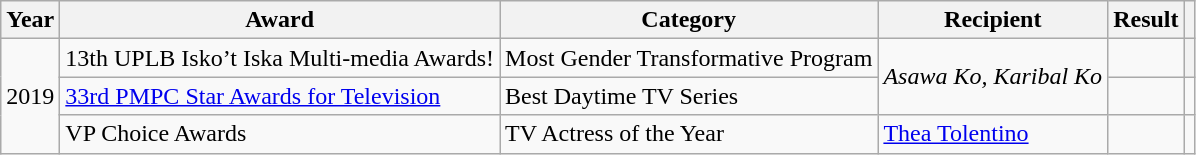<table class="wikitable">
<tr>
<th>Year</th>
<th>Award</th>
<th>Category</th>
<th>Recipient</th>
<th>Result</th>
<th></th>
</tr>
<tr>
<td rowspan=3>2019</td>
<td>13th UPLB Isko’t Iska Multi-media Awards!</td>
<td>Most Gender Transformative Program</td>
<td rowspan=2><em>Asawa Ko, Karibal Ko</em></td>
<td></td>
<th></th>
</tr>
<tr>
<td><a href='#'>33rd PMPC Star Awards for Television</a></td>
<td>Best Daytime TV Series</td>
<td></td>
<td></td>
</tr>
<tr>
<td>VP Choice Awards</td>
<td>TV Actress of the Year</td>
<td><a href='#'>Thea Tolentino</a></td>
<td></td>
<td></td>
</tr>
</table>
